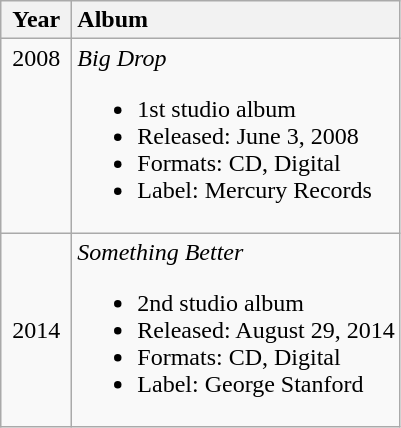<table class="wikitable">
<tr>
<th style="vertical-align:top; text-align:center; width:40px;">Year</th>
<th style="text-align:left; vertical-align:top;">Album</th>
</tr>
<tr>
<td style="text-align:center; vertical-align:top;">2008</td>
<td style="text-align:left; vertical-align:top;"><em>Big Drop</em><br><div><ul><li>1st studio album</li><li>Released: June 3, 2008</li><li>Formats: CD, Digital</li><li>Label: Mercury Records</div></li></ul></td>
</tr>
<tr>
<td style="text-align:center;">2014</td>
<td style="text-align:left; vertical-align:top;"><em>Something Better</em><br><div><ul><li>2nd studio album</li><li>Released: August 29, 2014</li><li>Formats: CD, Digital</li><li>Label: George Stanford</div></li></ul></td>
</tr>
</table>
